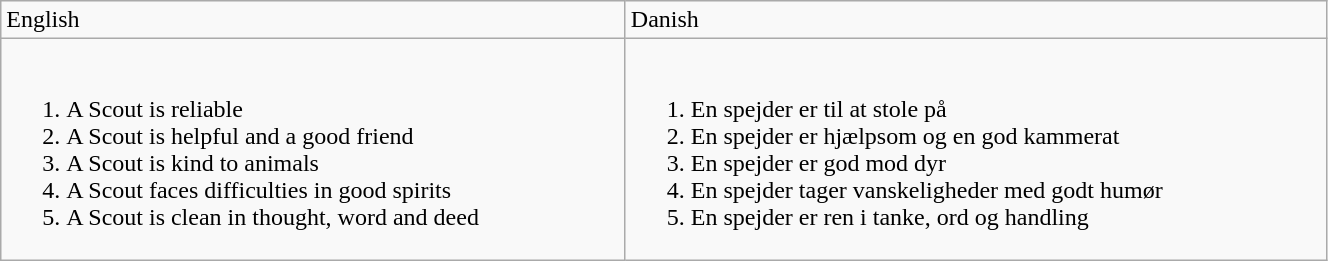<table class="wikitable" width="70%">
<tr>
<td>English</td>
<td>Danish</td>
</tr>
<tr>
<td><br><ol><li>A Scout is reliable</li><li>A Scout is helpful and a good friend</li><li>A Scout is kind to animals</li><li>A Scout faces difficulties in good spirits</li><li>A Scout is clean in thought, word and deed</li></ol></td>
<td><br><ol><li>En spejder er til at stole på</li><li>En spejder er hjælpsom og en god kammerat</li><li>En spejder er god mod dyr</li><li>En spejder tager vanskeligheder med godt humør</li><li>En spejder er ren i tanke, ord og handling</li></ol></td>
</tr>
</table>
